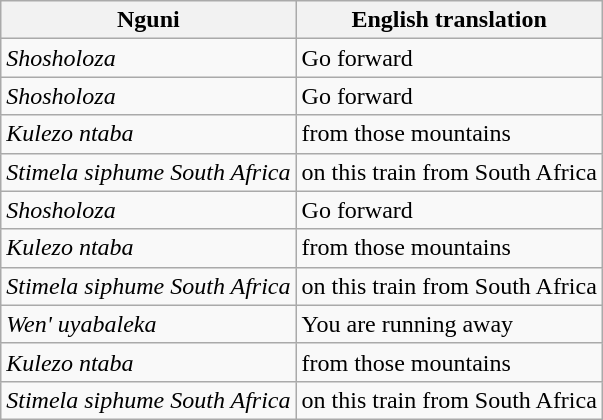<table class="wikitable">
<tr>
<th>Nguni</th>
<th>English translation</th>
</tr>
<tr>
<td><em>Shosholoza</em></td>
<td>Go forward</td>
</tr>
<tr>
<td><em>Shosholoza</em></td>
<td>Go forward</td>
</tr>
<tr>
<td><em>Kulezo ntaba</em></td>
<td>from those mountains</td>
</tr>
<tr>
<td><em>Stimela siphume South Africa</em></td>
<td>on this train from South Africa</td>
</tr>
<tr>
<td><em>Shosholoza</em></td>
<td>Go forward</td>
</tr>
<tr>
<td><em>Kulezo ntaba</em></td>
<td>from those mountains</td>
</tr>
<tr>
<td><em>Stimela siphume South Africa</em></td>
<td>on this train from South Africa</td>
</tr>
<tr>
<td><em>Wen' uyabaleka</em></td>
<td>You are running away</td>
</tr>
<tr>
<td><em>Kulezo ntaba</em></td>
<td>from those mountains</td>
</tr>
<tr>
<td><em>Stimela siphume South Africa</em></td>
<td>on this train from South Africa</td>
</tr>
</table>
